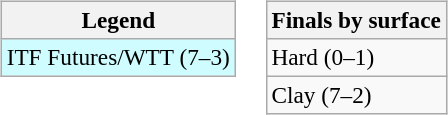<table>
<tr valign=top>
<td><br><table class="wikitable" style=font-size:97%>
<tr>
<th>Legend</th>
</tr>
<tr style="background:#cffcff;">
<td>ITF Futures/WTT (7–3)</td>
</tr>
</table>
</td>
<td><br><table class="wikitable" style=font-size:97%>
<tr>
<th>Finals by surface</th>
</tr>
<tr>
<td>Hard (0–1)</td>
</tr>
<tr>
<td>Clay (7–2)</td>
</tr>
</table>
</td>
</tr>
</table>
